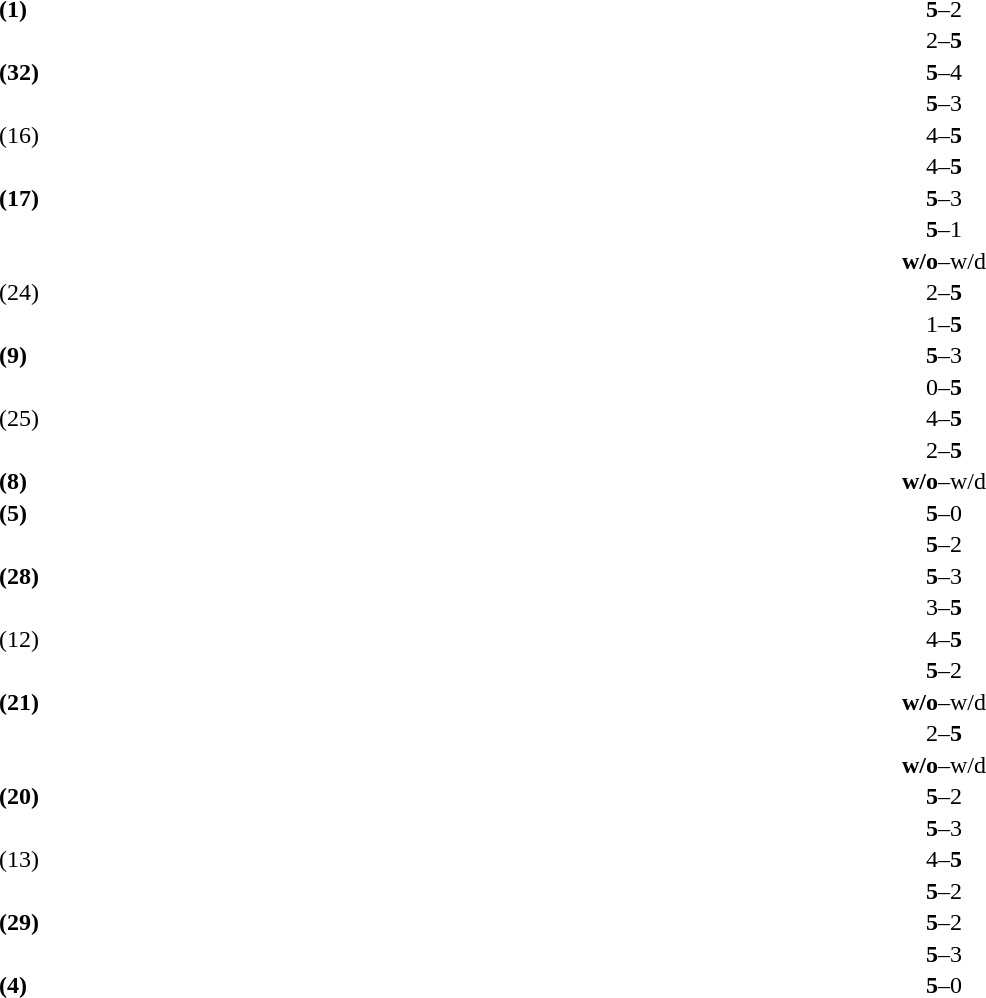<table width="100%" cellspacing="1">
<tr>
<th width=45%></th>
<th width=10%></th>
<th width=45%></th>
</tr>
<tr>
<td><strong> (1)</strong></td>
<td align="center"><strong>5</strong>–2</td>
<td></td>
</tr>
<tr>
<td></td>
<td align="center">2–<strong>5</strong></td>
<td><strong></strong></td>
</tr>
<tr>
<td><strong> (32)</strong></td>
<td align="center"><strong>5</strong>–4</td>
<td></td>
</tr>
<tr>
<td><strong></strong></td>
<td align="center"><strong>5</strong>–3</td>
<td></td>
</tr>
<tr>
<td> (16)</td>
<td align="center">4–<strong>5</strong></td>
<td><strong></strong></td>
</tr>
<tr>
<td></td>
<td align="center">4–<strong>5</strong></td>
<td><strong></strong></td>
</tr>
<tr>
<td><strong> (17)</strong></td>
<td align="center"><strong>5</strong>–3</td>
<td></td>
</tr>
<tr>
<td><strong></strong></td>
<td align="center"><strong>5</strong>–1</td>
<td></td>
</tr>
<tr>
<td><strong></strong></td>
<td align="center"><strong>w/o</strong>–w/d</td>
<td></td>
</tr>
<tr>
<td> (24)</td>
<td align="center">2–<strong>5</strong></td>
<td><strong></strong></td>
</tr>
<tr>
<td></td>
<td align="center">1–<strong>5</strong></td>
<td><strong></strong></td>
</tr>
<tr>
<td><strong> (9)</strong></td>
<td align="center"><strong>5</strong>–3</td>
<td></td>
</tr>
<tr>
<td></td>
<td align="center">0–<strong>5</strong></td>
<td><strong></strong></td>
</tr>
<tr>
<td> (25)</td>
<td align="center">4–<strong>5</strong></td>
<td><strong></strong></td>
</tr>
<tr>
<td></td>
<td align="center">2–<strong>5</strong></td>
<td><strong></strong></td>
</tr>
<tr>
<td><strong> (8)</strong></td>
<td align="center"><strong>w/o</strong>–w/d</td>
<td></td>
</tr>
<tr>
<td><strong> (5)</strong></td>
<td align="center"><strong>5</strong>–0</td>
<td></td>
</tr>
<tr>
<td><strong></strong></td>
<td align="center"><strong>5</strong>–2</td>
<td></td>
</tr>
<tr>
<td><strong> (28)</strong></td>
<td align="center"><strong>5</strong>–3</td>
<td></td>
</tr>
<tr>
<td></td>
<td align="center">3–<strong>5</strong></td>
<td><strong></strong></td>
</tr>
<tr>
<td> (12)</td>
<td align="center">4–<strong>5</strong></td>
<td><strong></strong></td>
</tr>
<tr>
<td><strong></strong></td>
<td align="center"><strong>5</strong>–2</td>
<td></td>
</tr>
<tr>
<td><strong> (21)</strong></td>
<td align="center"><strong>w/o</strong>–w/d</td>
<td></td>
</tr>
<tr>
<td></td>
<td align="center">2–<strong>5</strong></td>
<td><strong></strong></td>
</tr>
<tr>
<td><strong></strong></td>
<td align="center"><strong>w/o</strong>–w/d</td>
<td></td>
</tr>
<tr>
<td><strong> (20)</strong></td>
<td align="center"><strong>5</strong>–2</td>
<td></td>
</tr>
<tr>
<td><strong></strong></td>
<td align="center"><strong>5</strong>–3</td>
<td></td>
</tr>
<tr>
<td> (13)</td>
<td align="center">4–<strong>5</strong></td>
<td><strong></strong></td>
</tr>
<tr>
<td><strong></strong></td>
<td align="center"><strong>5</strong>–2</td>
<td></td>
</tr>
<tr>
<td><strong> (29)</strong></td>
<td align="center"><strong>5</strong>–2</td>
<td></td>
</tr>
<tr>
<td><strong></strong></td>
<td align="center"><strong>5</strong>–3</td>
<td></td>
</tr>
<tr>
<td><strong> (4)</strong></td>
<td align="center"><strong>5</strong>–0</td>
<td></td>
</tr>
</table>
